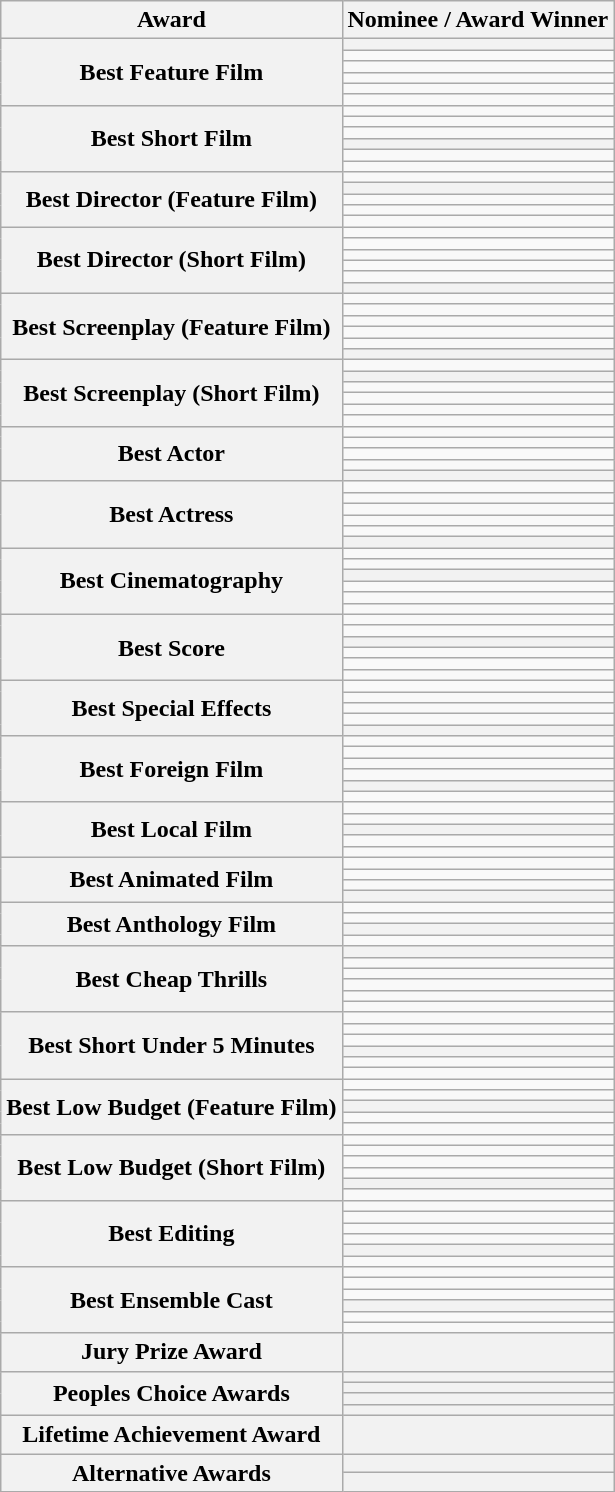<table role="presentation" class="wikitable mw-collapsible mw-collapsed">
<tr>
<th>Award</th>
<th>Nominee / Award Winner</th>
</tr>
<tr>
<th rowspan="6">Best Feature Film</th>
<th></th>
</tr>
<tr>
<td></td>
</tr>
<tr>
<td></td>
</tr>
<tr>
<td></td>
</tr>
<tr>
<td></td>
</tr>
<tr>
<td></td>
</tr>
<tr>
<th rowspan="6">Best Short Film</th>
<td></td>
</tr>
<tr>
<td></td>
</tr>
<tr>
<td></td>
</tr>
<tr>
<th></th>
</tr>
<tr>
<td></td>
</tr>
<tr>
<td></td>
</tr>
<tr>
<th rowspan="5">Best Director (Feature Film)</th>
<td></td>
</tr>
<tr>
<th></th>
</tr>
<tr>
<td></td>
</tr>
<tr>
<td></td>
</tr>
<tr>
<td></td>
</tr>
<tr>
<th rowspan="6">Best Director (Short Film)</th>
<td></td>
</tr>
<tr>
<td></td>
</tr>
<tr>
<td></td>
</tr>
<tr>
<td></td>
</tr>
<tr>
<td></td>
</tr>
<tr>
<th></th>
</tr>
<tr>
<th rowspan="6">Best Screenplay (Feature Film)</th>
<td></td>
</tr>
<tr>
<td></td>
</tr>
<tr>
<td></td>
</tr>
<tr>
<td></td>
</tr>
<tr>
<td></td>
</tr>
<tr>
<th></th>
</tr>
<tr>
<th rowspan="6">Best Screenplay (Short Film)</th>
<td></td>
</tr>
<tr>
<th></th>
</tr>
<tr>
<td></td>
</tr>
<tr>
<td></td>
</tr>
<tr>
<td></td>
</tr>
<tr>
<td></td>
</tr>
<tr>
<th rowspan="5">Best Actor</th>
<td></td>
</tr>
<tr>
<td></td>
</tr>
<tr>
<td></td>
</tr>
<tr>
<td></td>
</tr>
<tr>
<th></th>
</tr>
<tr>
<th rowspan="6">Best Actress</th>
<td></td>
</tr>
<tr>
<td></td>
</tr>
<tr>
<td></td>
</tr>
<tr>
<td></td>
</tr>
<tr>
<td></td>
</tr>
<tr>
<th></th>
</tr>
<tr>
<th rowspan="6">Best Cinematography</th>
<td></td>
</tr>
<tr>
<td></td>
</tr>
<tr>
<th></th>
</tr>
<tr>
<td></td>
</tr>
<tr>
<td></td>
</tr>
<tr>
<td></td>
</tr>
<tr>
<th rowspan="6">Best Score</th>
<td></td>
</tr>
<tr>
<td></td>
</tr>
<tr>
<th></th>
</tr>
<tr>
<td></td>
</tr>
<tr>
<td></td>
</tr>
<tr>
<td></td>
</tr>
<tr>
<th rowspan="5">Best Special Effects</th>
<td></td>
</tr>
<tr>
<td></td>
</tr>
<tr>
<td></td>
</tr>
<tr>
<td></td>
</tr>
<tr>
<th></th>
</tr>
<tr>
<th rowspan="6">Best Foreign Film</th>
<td></td>
</tr>
<tr>
<td></td>
</tr>
<tr>
<td></td>
</tr>
<tr>
<td></td>
</tr>
<tr>
<th></th>
</tr>
<tr>
<td></td>
</tr>
<tr>
<th rowspan="5">Best Local Film</th>
<td></td>
</tr>
<tr>
<td></td>
</tr>
<tr>
<th></th>
</tr>
<tr>
<td></td>
</tr>
<tr>
<td></td>
</tr>
<tr>
<th rowspan="4">Best Animated Film</th>
<td></td>
</tr>
<tr>
<td></td>
</tr>
<tr>
<td></td>
</tr>
<tr>
<th></th>
</tr>
<tr>
<th rowspan="4">Best Anthology Film</th>
<td></td>
</tr>
<tr>
<td></td>
</tr>
<tr>
<th></th>
</tr>
<tr>
<td></td>
</tr>
<tr>
<th rowspan="6">Best Cheap Thrills</th>
<th></th>
</tr>
<tr>
<td></td>
</tr>
<tr>
<td></td>
</tr>
<tr>
<td></td>
</tr>
<tr>
<td></td>
</tr>
<tr>
<td></td>
</tr>
<tr>
<th rowspan="6">Best Short Under 5 Minutes</th>
<td></td>
</tr>
<tr>
<td></td>
</tr>
<tr>
<td></td>
</tr>
<tr>
<th></th>
</tr>
<tr>
<td></td>
</tr>
<tr>
<td></td>
</tr>
<tr>
<th rowspan="5">Best Low Budget (Feature Film)</th>
<td></td>
</tr>
<tr>
<td></td>
</tr>
<tr>
<th></th>
</tr>
<tr>
<td></td>
</tr>
<tr>
<td></td>
</tr>
<tr>
<th rowspan="6">Best Low Budget (Short Film)</th>
<td></td>
</tr>
<tr>
<td></td>
</tr>
<tr>
<td></td>
</tr>
<tr>
<td></td>
</tr>
<tr>
<th></th>
</tr>
<tr>
<td></td>
</tr>
<tr>
<th rowspan="6">Best Editing</th>
<td></td>
</tr>
<tr>
<td></td>
</tr>
<tr>
<td></td>
</tr>
<tr>
<td></td>
</tr>
<tr>
<th></th>
</tr>
<tr>
<td></td>
</tr>
<tr>
<th rowspan="6">Best Ensemble Cast</th>
<td></td>
</tr>
<tr>
<td></td>
</tr>
<tr>
<td></td>
</tr>
<tr>
<th></th>
</tr>
<tr>
<td></td>
</tr>
<tr>
<td></td>
</tr>
<tr>
<th rowspan="1">Jury Prize Award</th>
<th></th>
</tr>
<tr>
<th rowspan="4">Peoples Choice Awards</th>
<th></th>
</tr>
<tr>
<th></th>
</tr>
<tr>
<th></th>
</tr>
<tr>
<th></th>
</tr>
<tr>
<th rowspan="1">Lifetime Achievement Award</th>
<th></th>
</tr>
<tr>
<th rowspan="2">Alternative Awards</th>
<th></th>
</tr>
<tr>
<th></th>
</tr>
</table>
